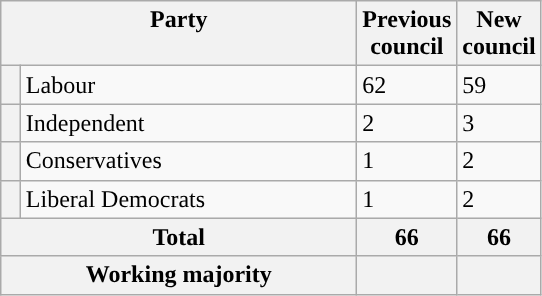<table class="wikitable">
<tr>
<th valign=top colspan="2" style="width: 230px">Party</th>
<th valign=top style="width: 30px">Previous council</th>
<th valign=top style="width: 30px">New council</th>
</tr>
<tr>
<th style="background-color: "></th>
<td>Labour</td>
<td>62</td>
<td>59</td>
</tr>
<tr>
<th style="background-color: "></th>
<td>Independent</td>
<td>2</td>
<td>3</td>
</tr>
<tr>
<th style="background-color: "></th>
<td>Conservatives</td>
<td>1</td>
<td>2</td>
</tr>
<tr>
<th style="background-color: "></th>
<td>Liberal Democrats</td>
<td>1</td>
<td>2</td>
</tr>
<tr>
<th colspan=2>Total</th>
<th style="text-align: center">66</th>
<th colspan=3>66</th>
</tr>
<tr>
<th colspan=2>Working majority</th>
<th></th>
<th></th>
</tr>
</table>
